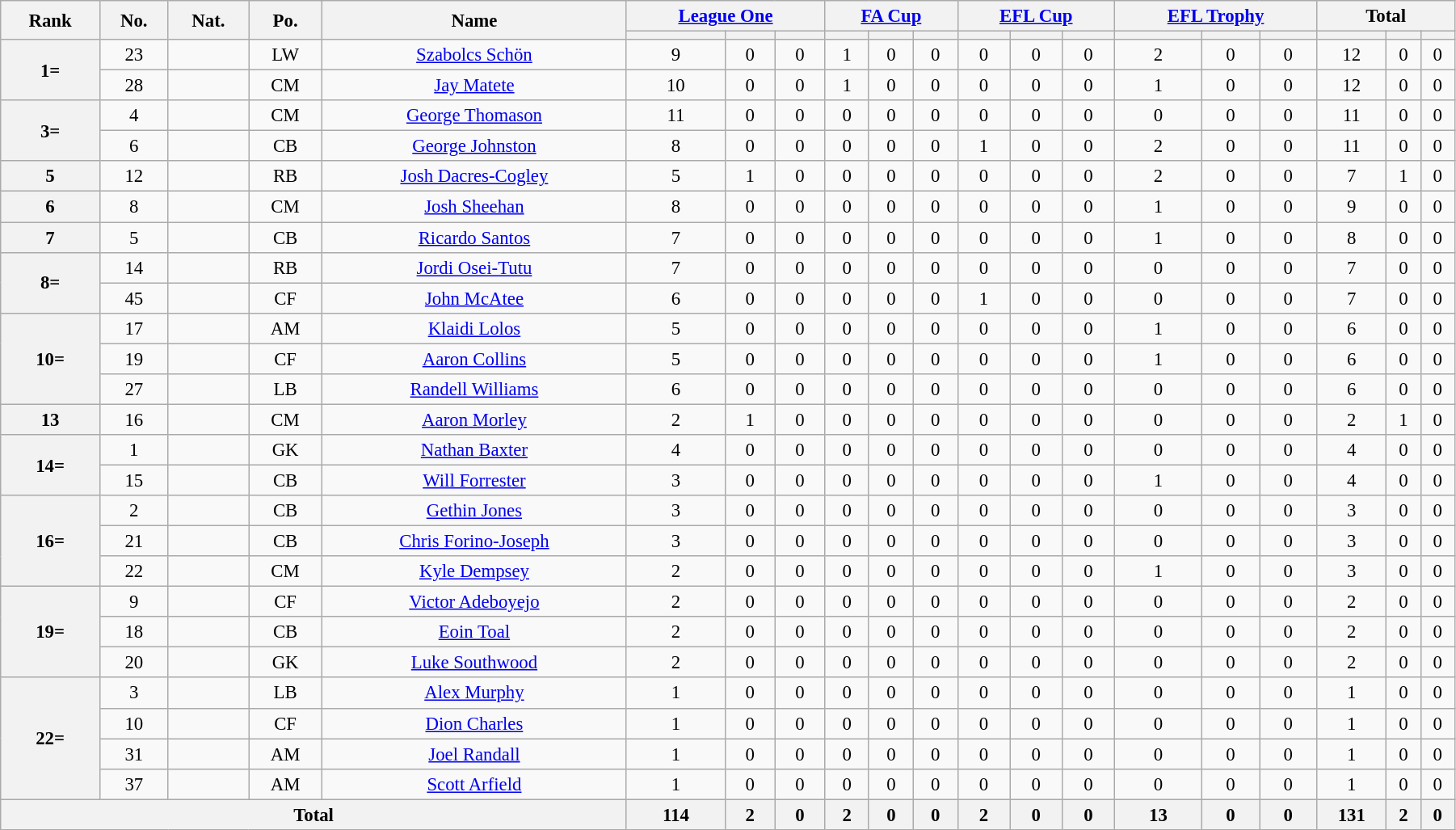<table class="wikitable" style="text-align:center; font-size:95%; width:95%;">
<tr>
<th rowspan=2>Rank</th>
<th rowspan=2>No.</th>
<th rowspan=2>Nat.</th>
<th rowspan=2>Po.</th>
<th rowspan=2>Name</th>
<th colspan=3><a href='#'>League One</a></th>
<th colspan=3><a href='#'>FA Cup</a></th>
<th colspan=3><a href='#'>EFL Cup</a></th>
<th colspan=3><a href='#'>EFL Trophy</a></th>
<th colspan=3>Total</th>
</tr>
<tr>
<th></th>
<th></th>
<th></th>
<th></th>
<th></th>
<th></th>
<th></th>
<th></th>
<th></th>
<th></th>
<th></th>
<th></th>
<th></th>
<th></th>
<th></th>
</tr>
<tr>
<th rowspan=2>1=</th>
<td>23</td>
<td></td>
<td>LW</td>
<td><a href='#'>Szabolcs Schön</a></td>
<td>9</td>
<td>0</td>
<td>0</td>
<td>1</td>
<td>0</td>
<td>0</td>
<td>0</td>
<td>0</td>
<td>0</td>
<td>2</td>
<td>0</td>
<td>0</td>
<td>12</td>
<td>0</td>
<td>0</td>
</tr>
<tr>
<td>28</td>
<td></td>
<td>CM</td>
<td><a href='#'>Jay Matete</a></td>
<td>10</td>
<td>0</td>
<td>0</td>
<td>1</td>
<td>0</td>
<td>0</td>
<td>0</td>
<td>0</td>
<td>0</td>
<td>1</td>
<td>0</td>
<td>0</td>
<td>12</td>
<td>0</td>
<td>0</td>
</tr>
<tr>
<th rowspan=2>3=</th>
<td>4</td>
<td></td>
<td>CM</td>
<td><a href='#'>George Thomason</a></td>
<td>11</td>
<td>0</td>
<td>0</td>
<td>0</td>
<td>0</td>
<td>0</td>
<td>0</td>
<td>0</td>
<td>0</td>
<td>0</td>
<td>0</td>
<td>0</td>
<td>11</td>
<td>0</td>
<td>0</td>
</tr>
<tr>
<td>6</td>
<td></td>
<td>CB</td>
<td><a href='#'>George Johnston</a></td>
<td>8</td>
<td>0</td>
<td>0</td>
<td>0</td>
<td>0</td>
<td>0</td>
<td>1</td>
<td>0</td>
<td>0</td>
<td>2</td>
<td>0</td>
<td>0</td>
<td>11</td>
<td>0</td>
<td>0</td>
</tr>
<tr>
<th rowspan=1>5</th>
<td>12</td>
<td></td>
<td>RB</td>
<td><a href='#'>Josh Dacres-Cogley</a></td>
<td>5</td>
<td>1</td>
<td>0</td>
<td>0</td>
<td>0</td>
<td>0</td>
<td>0</td>
<td>0</td>
<td>0</td>
<td>2</td>
<td>0</td>
<td>0</td>
<td>7</td>
<td>1</td>
<td>0</td>
</tr>
<tr>
<th rowspan=1>6</th>
<td>8</td>
<td></td>
<td>CM</td>
<td><a href='#'>Josh Sheehan</a></td>
<td>8</td>
<td>0</td>
<td>0</td>
<td>0</td>
<td>0</td>
<td>0</td>
<td>0</td>
<td>0</td>
<td>0</td>
<td>1</td>
<td>0</td>
<td>0</td>
<td>9</td>
<td>0</td>
<td>0</td>
</tr>
<tr>
<th rowspan=1>7</th>
<td>5</td>
<td></td>
<td>CB</td>
<td><a href='#'>Ricardo Santos</a></td>
<td>7</td>
<td>0</td>
<td>0</td>
<td>0</td>
<td>0</td>
<td>0</td>
<td>0</td>
<td>0</td>
<td>0</td>
<td>1</td>
<td>0</td>
<td>0</td>
<td>8</td>
<td>0</td>
<td>0</td>
</tr>
<tr>
<th rowspan=2>8=</th>
<td>14</td>
<td></td>
<td>RB</td>
<td><a href='#'>Jordi Osei-Tutu</a></td>
<td>7</td>
<td>0</td>
<td>0</td>
<td>0</td>
<td>0</td>
<td>0</td>
<td>0</td>
<td>0</td>
<td>0</td>
<td>0</td>
<td>0</td>
<td>0</td>
<td>7</td>
<td>0</td>
<td>0</td>
</tr>
<tr>
<td>45</td>
<td></td>
<td>CF</td>
<td><a href='#'>John McAtee</a></td>
<td>6</td>
<td>0</td>
<td>0</td>
<td>0</td>
<td>0</td>
<td>0</td>
<td>1</td>
<td>0</td>
<td>0</td>
<td>0</td>
<td>0</td>
<td>0</td>
<td>7</td>
<td>0</td>
<td>0</td>
</tr>
<tr>
<th rowspan=3>10=</th>
<td>17</td>
<td></td>
<td>AM</td>
<td><a href='#'>Klaidi Lolos</a></td>
<td>5</td>
<td>0</td>
<td>0</td>
<td>0</td>
<td>0</td>
<td>0</td>
<td>0</td>
<td>0</td>
<td>0</td>
<td>1</td>
<td>0</td>
<td>0</td>
<td>6</td>
<td>0</td>
<td>0</td>
</tr>
<tr>
<td>19</td>
<td></td>
<td>CF</td>
<td><a href='#'>Aaron Collins</a></td>
<td>5</td>
<td>0</td>
<td>0</td>
<td>0</td>
<td>0</td>
<td>0</td>
<td>0</td>
<td>0</td>
<td>0</td>
<td>1</td>
<td>0</td>
<td>0</td>
<td>6</td>
<td>0</td>
<td>0</td>
</tr>
<tr>
<td>27</td>
<td></td>
<td>LB</td>
<td><a href='#'>Randell Williams</a></td>
<td>6</td>
<td>0</td>
<td>0</td>
<td>0</td>
<td>0</td>
<td>0</td>
<td>0</td>
<td>0</td>
<td>0</td>
<td>0</td>
<td>0</td>
<td>0</td>
<td>6</td>
<td>0</td>
<td>0</td>
</tr>
<tr>
<th rowspan=1>13</th>
<td>16</td>
<td></td>
<td>CM</td>
<td><a href='#'>Aaron Morley</a></td>
<td>2</td>
<td>1</td>
<td>0</td>
<td>0</td>
<td>0</td>
<td>0</td>
<td>0</td>
<td>0</td>
<td>0</td>
<td>0</td>
<td>0</td>
<td>0</td>
<td>2</td>
<td>1</td>
<td>0</td>
</tr>
<tr>
<th rowspan=2>14=</th>
<td>1</td>
<td></td>
<td>GK</td>
<td><a href='#'>Nathan Baxter</a></td>
<td>4</td>
<td>0</td>
<td>0</td>
<td>0</td>
<td>0</td>
<td>0</td>
<td>0</td>
<td>0</td>
<td>0</td>
<td>0</td>
<td>0</td>
<td>0</td>
<td>4</td>
<td>0</td>
<td>0</td>
</tr>
<tr>
<td>15</td>
<td></td>
<td>CB</td>
<td><a href='#'>Will Forrester</a></td>
<td>3</td>
<td>0</td>
<td>0</td>
<td>0</td>
<td>0</td>
<td>0</td>
<td>0</td>
<td>0</td>
<td>0</td>
<td>1</td>
<td>0</td>
<td>0</td>
<td>4</td>
<td>0</td>
<td>0</td>
</tr>
<tr>
<th rowspan=3>16=</th>
<td>2</td>
<td></td>
<td>CB</td>
<td><a href='#'>Gethin Jones</a></td>
<td>3</td>
<td>0</td>
<td>0</td>
<td>0</td>
<td>0</td>
<td>0</td>
<td>0</td>
<td>0</td>
<td>0</td>
<td>0</td>
<td>0</td>
<td>0</td>
<td>3</td>
<td>0</td>
<td>0</td>
</tr>
<tr>
<td>21</td>
<td></td>
<td>CB</td>
<td><a href='#'>Chris Forino-Joseph</a></td>
<td>3</td>
<td>0</td>
<td>0</td>
<td>0</td>
<td>0</td>
<td>0</td>
<td>0</td>
<td>0</td>
<td>0</td>
<td>0</td>
<td>0</td>
<td>0</td>
<td>3</td>
<td>0</td>
<td>0</td>
</tr>
<tr>
<td>22</td>
<td></td>
<td>CM</td>
<td><a href='#'>Kyle Dempsey</a></td>
<td>2</td>
<td>0</td>
<td>0</td>
<td>0</td>
<td>0</td>
<td>0</td>
<td>0</td>
<td>0</td>
<td>0</td>
<td>1</td>
<td>0</td>
<td>0</td>
<td>3</td>
<td>0</td>
<td>0</td>
</tr>
<tr>
<th rowspan=3>19=</th>
<td>9</td>
<td></td>
<td>CF</td>
<td><a href='#'>Victor Adeboyejo</a></td>
<td>2</td>
<td>0</td>
<td>0</td>
<td>0</td>
<td>0</td>
<td>0</td>
<td>0</td>
<td>0</td>
<td>0</td>
<td>0</td>
<td>0</td>
<td>0</td>
<td>2</td>
<td>0</td>
<td>0</td>
</tr>
<tr>
<td>18</td>
<td></td>
<td>CB</td>
<td><a href='#'>Eoin Toal</a></td>
<td>2</td>
<td>0</td>
<td>0</td>
<td>0</td>
<td>0</td>
<td>0</td>
<td>0</td>
<td>0</td>
<td>0</td>
<td>0</td>
<td>0</td>
<td>0</td>
<td>2</td>
<td>0</td>
<td>0</td>
</tr>
<tr>
<td>20</td>
<td></td>
<td>GK</td>
<td><a href='#'>Luke Southwood</a></td>
<td>2</td>
<td>0</td>
<td>0</td>
<td>0</td>
<td>0</td>
<td>0</td>
<td>0</td>
<td>0</td>
<td>0</td>
<td>0</td>
<td>0</td>
<td>0</td>
<td>2</td>
<td>0</td>
<td>0</td>
</tr>
<tr>
<th rowspan=4>22=</th>
<td>3</td>
<td></td>
<td>LB</td>
<td><a href='#'>Alex Murphy</a></td>
<td>1</td>
<td>0</td>
<td>0</td>
<td>0</td>
<td>0</td>
<td>0</td>
<td>0</td>
<td>0</td>
<td>0</td>
<td>0</td>
<td>0</td>
<td>0</td>
<td>1</td>
<td>0</td>
<td>0</td>
</tr>
<tr>
<td>10</td>
<td></td>
<td>CF</td>
<td><a href='#'>Dion Charles</a></td>
<td>1</td>
<td>0</td>
<td>0</td>
<td>0</td>
<td>0</td>
<td>0</td>
<td>0</td>
<td>0</td>
<td>0</td>
<td>0</td>
<td>0</td>
<td>0</td>
<td>1</td>
<td>0</td>
<td>0</td>
</tr>
<tr>
<td>31</td>
<td></td>
<td>AM</td>
<td><a href='#'>Joel Randall</a></td>
<td>1</td>
<td>0</td>
<td>0</td>
<td>0</td>
<td>0</td>
<td>0</td>
<td>0</td>
<td>0</td>
<td>0</td>
<td>0</td>
<td>0</td>
<td>0</td>
<td>1</td>
<td>0</td>
<td>0</td>
</tr>
<tr>
<td>37</td>
<td></td>
<td>AM</td>
<td><a href='#'>Scott Arfield</a></td>
<td>1</td>
<td>0</td>
<td>0</td>
<td>0</td>
<td>0</td>
<td>0</td>
<td>0</td>
<td>0</td>
<td>0</td>
<td>0</td>
<td>0</td>
<td>0</td>
<td>1</td>
<td>0</td>
<td>0</td>
</tr>
<tr>
<th colspan=5>Total</th>
<th>114</th>
<th>2</th>
<th>0</th>
<th>2</th>
<th>0</th>
<th>0</th>
<th>2</th>
<th>0</th>
<th>0</th>
<th>13</th>
<th>0</th>
<th>0</th>
<th>131</th>
<th>2</th>
<th>0</th>
</tr>
</table>
